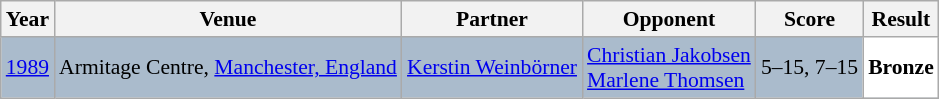<table class="sortable wikitable" style="font-size: 90%;">
<tr>
<th>Year</th>
<th>Venue</th>
<th>Partner</th>
<th>Opponent</th>
<th>Score</th>
<th>Result</th>
</tr>
<tr style="background:#AABBCC">
<td align="center"><a href='#'>1989</a></td>
<td align="left">Armitage Centre, <a href='#'>Manchester, England</a></td>
<td align="left"> <a href='#'>Kerstin Weinbörner</a></td>
<td align="left"> <a href='#'>Christian Jakobsen</a> <br>  <a href='#'>Marlene Thomsen</a></td>
<td align="left">5–15, 7–15</td>
<td style="text-align:left; background:white"> <strong>Bronze</strong></td>
</tr>
</table>
